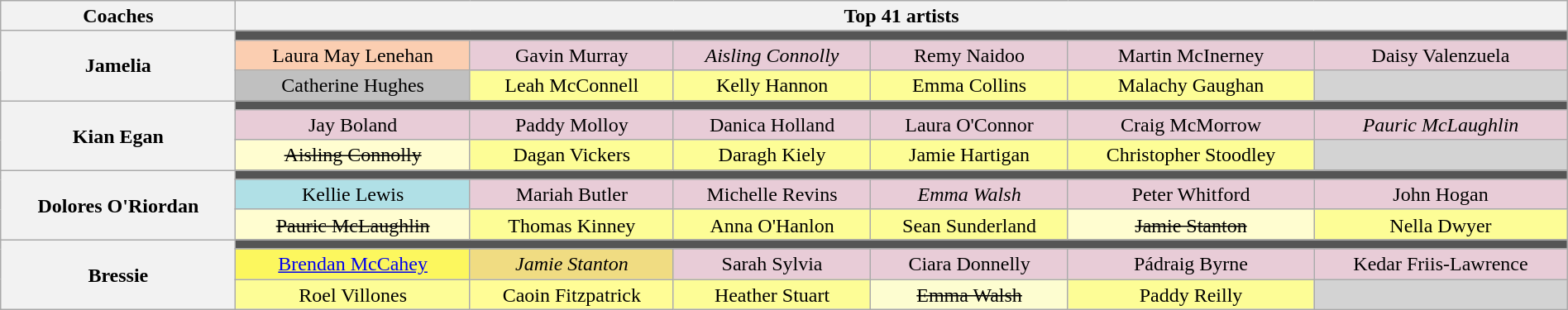<table class="wikitable" style="text-align:center; line-height:17px; width:100%;">
<tr>
<th scope="col" width="15%">Coaches</th>
<th scope="col" width="85%" colspan="7">Top 41 artists</th>
</tr>
<tr>
<th rowspan="3"><strong>Jamelia</strong></th>
<td colspan="7" style="background:#555555;"></td>
</tr>
<tr>
<td style="background:#FBCEB1;">Laura May Lenehan</td>
<td style="background:#E8CCD7;">Gavin Murray</td>
<td style="background:#E8CCD7;"><em>Aisling Connolly</em></td>
<td style="background:#E8CCD7;">Remy Naidoo</td>
<td style="background:#E8CCD7;">Martin McInerney</td>
<td style="background:#E8CCD7;">Daisy Valenzuela</td>
</tr>
<tr>
<td style="background:silver;">Catherine Hughes</td>
<td style="background:#FDFD96;">Leah McConnell</td>
<td style="background:#FDFD96;">Kelly Hannon</td>
<td style="background:#FDFD96;">Emma Collins</td>
<td style="background:#FDFD96;">Malachy Gaughan</td>
<td style="background:lightgrey;"></td>
</tr>
<tr>
<th rowspan="3"><strong>Kian Egan</strong></th>
<td colspan="7" style="background:#555555;"></td>
</tr>
<tr>
<td style="background:#E8CCD7;">Jay Boland</td>
<td style="background:#E8CCD7;">Paddy Molloy</td>
<td style="background:#E8CCD7;">Danica Holland</td>
<td style="background:#E8CCD7;">Laura O'Connor</td>
<td style="background:#E8CCD7;">Craig McMorrow</td>
<td style="background:#E8CCD7;"><em>Pauric McLaughlin</em></td>
</tr>
<tr>
<td style="background:#FFFDD0;"><s>Aisling Connolly</s></td>
<td style="background:#FDFD96;">Dagan Vickers</td>
<td style="background:#FDFD96;">Daragh Kiely</td>
<td style="background:#FDFD96;">Jamie Hartigan</td>
<td style="background:#FDFD96;">Christopher Stoodley</td>
<td style="background:lightgrey;"></td>
</tr>
<tr>
<th rowspan="3"><strong>Dolores O'Riordan</strong></th>
<td colspan="7" style="background:#555555;"></td>
</tr>
<tr>
<td style="background:#B0E0E6;">Kellie Lewis</td>
<td style="background:#E8CCD7;">Mariah Butler</td>
<td style="background:#E8CCD7;">Michelle Revins</td>
<td style="background:#E8CCD7;"><em>Emma Walsh</em></td>
<td style="background:#E8CCD7;">Peter Whitford</td>
<td style="background:#E8CCD7;">John Hogan</td>
</tr>
<tr>
<td style="background:#FFFDD0;"><s>Pauric McLaughlin</s></td>
<td style="background:#FDFD96;">Thomas Kinney</td>
<td style="background:#FDFD96;">Anna O'Hanlon</td>
<td style="background:#FDFD96;">Sean Sunderland</td>
<td style="background:#FFFDD0;"><s>Jamie Stanton</s></td>
<td style="background:#FDFD96;">Nella Dwyer</td>
</tr>
<tr>
<th rowspan="4"><strong>Bressie</strong></th>
<td colspan="7" style="background:#555555;"></td>
</tr>
<tr>
<td style="background:#FCF75E;"><a href='#'>Brendan McCahey</a></td>
<td style="background:#F0DC82;"><em>Jamie Stanton</em></td>
<td style="background:#E8CCD7;">Sarah Sylvia</td>
<td style="background:#E8CCD7;">Ciara Donnelly</td>
<td style="background:#E8CCD7;">Pádraig Byrne</td>
<td style="background:#E8CCD7;">Kedar Friis-Lawrence</td>
</tr>
<tr>
<td style="background:#FDFD96;">Roel Villones</td>
<td style="background:#FFFD96;">Caoin Fitzpatrick</td>
<td style="background:#FDFD96;">Heather Stuart</td>
<td style="background:#FDFDD0;"><s>Emma Walsh</s></td>
<td style="background:#FDFD96;">Paddy Reilly</td>
<td style="background:lightgrey;"></td>
</tr>
</table>
